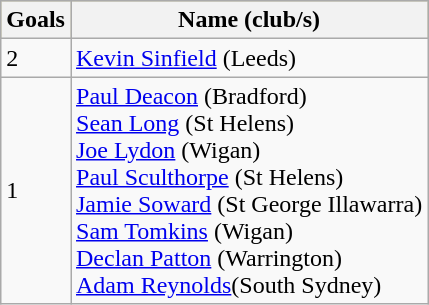<table class="wikitable">
<tr bgcolor=#bdb76b>
<th>Goals</th>
<th>Name (club/s)</th>
</tr>
<tr>
<td>2</td>
<td><a href='#'>Kevin Sinfield</a> (Leeds)</td>
</tr>
<tr>
<td>1</td>
<td><a href='#'>Paul Deacon</a> (Bradford) <br> <a href='#'>Sean Long</a> (St Helens) <br>  <a href='#'>Joe Lydon</a> (Wigan) <br> <a href='#'>Paul Sculthorpe</a> (St Helens) <br> <a href='#'>Jamie Soward</a> (St George Illawarra) <br> <a href='#'>Sam Tomkins</a> (Wigan) <br> <a href='#'>Declan Patton</a> (Warrington) <br> <a href='#'>Adam Reynolds</a>(South Sydney)</td>
</tr>
</table>
